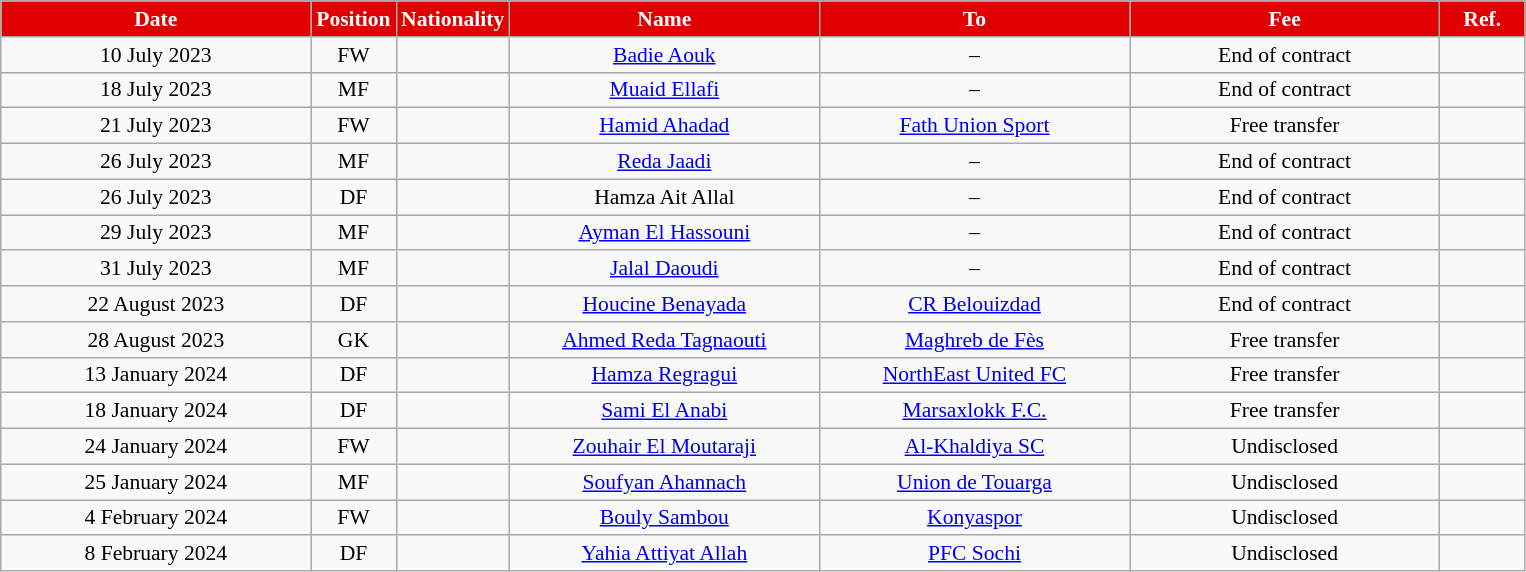<table class="wikitable" style="text-align:center; font-size:90%; ">
<tr>
<th style="background:#E00000; color:white; width:200px;">Date</th>
<th style="background:#E00000; color:white; width:50px;">Position</th>
<th style="background:#E00000; color:white; width:50px;">Nationality</th>
<th style="background:#E00000; color:white; width:200px;">Name</th>
<th style="background:#E00000; color:white; width:200px;">To</th>
<th style="background:#E00000; color:white; width:200px;">Fee</th>
<th style="background:#E00000; color:white; width:50px;">Ref.</th>
</tr>
<tr>
<td>10 July 2023</td>
<td>FW</td>
<td></td>
<td><a href='#'>Badie Aouk</a></td>
<td>–</td>
<td>End of contract</td>
<td></td>
</tr>
<tr>
<td>18 July 2023</td>
<td>MF</td>
<td></td>
<td><a href='#'>Muaid Ellafi</a></td>
<td>–</td>
<td>End of contract</td>
<td></td>
</tr>
<tr>
<td>21 July 2023</td>
<td>FW</td>
<td></td>
<td><a href='#'>Hamid Ahadad</a></td>
<td><a href='#'>Fath Union Sport</a></td>
<td>Free transfer</td>
<td></td>
</tr>
<tr>
<td>26 July 2023</td>
<td>MF</td>
<td></td>
<td><a href='#'>Reda Jaadi</a></td>
<td>–</td>
<td>End of contract</td>
<td></td>
</tr>
<tr>
<td>26 July 2023</td>
<td>DF</td>
<td></td>
<td>Hamza Ait Allal</td>
<td>–</td>
<td>End of contract</td>
<td></td>
</tr>
<tr>
<td>29 July 2023</td>
<td>MF</td>
<td></td>
<td><a href='#'>Ayman El Hassouni</a></td>
<td>–</td>
<td>End of contract</td>
<td></td>
</tr>
<tr>
<td>31 July 2023</td>
<td>MF</td>
<td></td>
<td><a href='#'>Jalal Daoudi</a></td>
<td>–</td>
<td>End of contract</td>
<td></td>
</tr>
<tr>
<td>22 August 2023</td>
<td>DF</td>
<td></td>
<td><a href='#'>Houcine Benayada</a></td>
<td> <a href='#'>CR Belouizdad</a></td>
<td>End of contract</td>
<td></td>
</tr>
<tr>
<td>28 August 2023</td>
<td>GK</td>
<td></td>
<td><a href='#'>Ahmed Reda Tagnaouti</a></td>
<td><a href='#'>Maghreb de Fès</a></td>
<td>Free transfer</td>
<td></td>
</tr>
<tr>
<td>13 January 2024</td>
<td>DF</td>
<td></td>
<td><a href='#'>Hamza Regragui</a></td>
<td> <a href='#'>NorthEast United FC</a></td>
<td>Free transfer</td>
<td></td>
</tr>
<tr>
<td>18 January 2024</td>
<td>DF</td>
<td></td>
<td><a href='#'>Sami El Anabi</a></td>
<td> <a href='#'>Marsaxlokk F.C.</a></td>
<td>Free transfer</td>
<td></td>
</tr>
<tr>
<td>24 January 2024</td>
<td>FW</td>
<td></td>
<td><a href='#'>Zouhair El Moutaraji</a></td>
<td> <a href='#'>Al-Khaldiya SC</a></td>
<td>Undisclosed</td>
<td></td>
</tr>
<tr>
<td>25 January 2024</td>
<td>MF</td>
<td></td>
<td><a href='#'>Soufyan Ahannach</a></td>
<td><a href='#'>Union de Touarga</a></td>
<td>Undisclosed</td>
<td></td>
</tr>
<tr>
<td>4 February 2024</td>
<td>FW</td>
<td></td>
<td><a href='#'>Bouly Sambou</a></td>
<td> <a href='#'>Konyaspor</a></td>
<td>Undisclosed</td>
<td></td>
</tr>
<tr>
<td>8 February 2024</td>
<td>DF</td>
<td></td>
<td><a href='#'>Yahia Attiyat Allah</a></td>
<td> <a href='#'>PFC Sochi</a></td>
<td>Undisclosed</td>
<td></td>
</tr>
</table>
